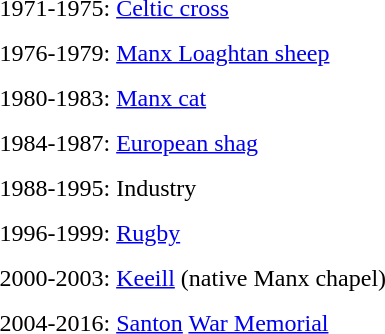<table cellspacing="10px">
<tr valign="top">
<td>1971-1975: <a href='#'>Celtic cross</a><br></td>
</tr>
<tr valign="top">
<td>1976-1979: <a href='#'>Manx Loaghtan sheep</a><br></td>
</tr>
<tr valign="top">
<td>1980-1983: <a href='#'>Manx cat</a><br></td>
</tr>
<tr valign="top">
<td>1984-1987: <a href='#'>European shag</a><br></td>
</tr>
<tr valign="top">
<td>1988-1995: Industry<br></td>
</tr>
<tr valign="top">
<td>1996-1999: <a href='#'>Rugby</a><br></td>
</tr>
<tr valign="top">
<td>2000-2003: <a href='#'>Keeill</a> (native Manx chapel)<br></td>
</tr>
<tr valign="top">
<td>2004-2016: <a href='#'>Santon</a> <a href='#'>War Memorial</a><br></td>
</tr>
</table>
